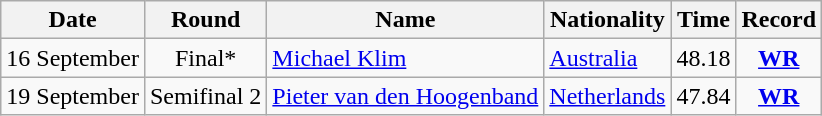<table class="wikitable" style="text-align:center">
<tr>
<th>Date</th>
<th>Round</th>
<th>Name</th>
<th>Nationality</th>
<th>Time</th>
<th>Record</th>
</tr>
<tr>
<td>16 September</td>
<td>Final*</td>
<td align="left"><a href='#'>Michael Klim</a></td>
<td align="left"> <a href='#'>Australia</a></td>
<td>48.18</td>
<td><strong><a href='#'>WR</a></strong></td>
</tr>
<tr>
<td>19 September</td>
<td>Semifinal 2</td>
<td align="left"><a href='#'>Pieter van den Hoogenband</a></td>
<td align="left"> <a href='#'>Netherlands</a></td>
<td>47.84</td>
<td><strong><a href='#'>WR</a></strong></td>
</tr>
</table>
